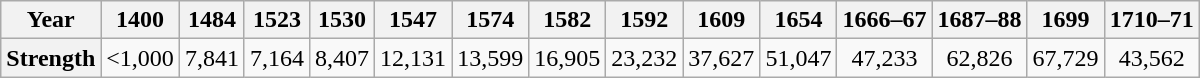<table class="wikitable" style="text-align:center; margin:1em auto 1em auto;">
<tr>
<th>Year</th>
<th>1400</th>
<th>1484</th>
<th>1523</th>
<th>1530</th>
<th>1547</th>
<th>1574</th>
<th>1582</th>
<th>1592</th>
<th>1609</th>
<th>1654</th>
<th>1666–67</th>
<th>1687–88</th>
<th>1699</th>
<th>1710–71</th>
</tr>
<tr>
<th>Strength</th>
<td><1,000</td>
<td>7,841</td>
<td>7,164</td>
<td>8,407</td>
<td>12,131</td>
<td>13,599</td>
<td>16,905</td>
<td>23,232</td>
<td>37,627</td>
<td>51,047</td>
<td>47,233</td>
<td>62,826</td>
<td>67,729</td>
<td>43,562</td>
</tr>
</table>
